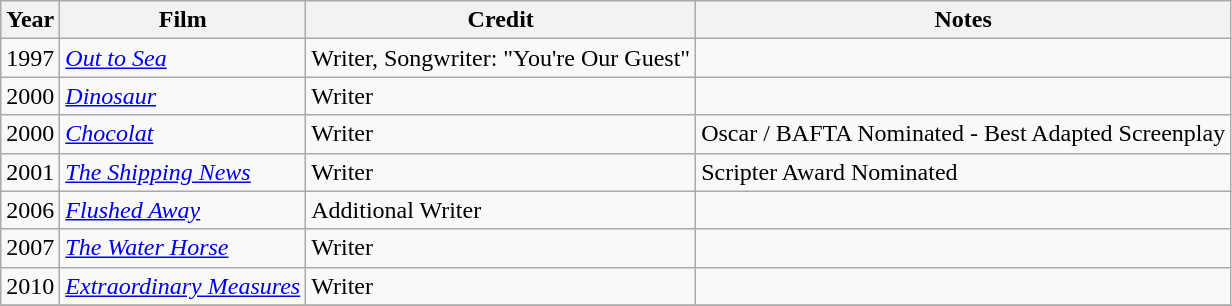<table class="wikitable">
<tr>
<th>Year</th>
<th>Film</th>
<th>Credit</th>
<th>Notes</th>
</tr>
<tr>
<td rowspan="1">1997</td>
<td><em><a href='#'>Out to Sea</a></em></td>
<td>Writer, Songwriter:  "You're Our Guest"</td>
<td></td>
</tr>
<tr>
<td>2000</td>
<td><em><a href='#'>Dinosaur</a></em></td>
<td>Writer</td>
<td></td>
</tr>
<tr>
<td>2000</td>
<td><em><a href='#'>Chocolat</a></em></td>
<td>Writer</td>
<td>Oscar / BAFTA Nominated - Best Adapted Screenplay</td>
</tr>
<tr>
<td rowspan="1">2001</td>
<td><em><a href='#'>The Shipping News</a></em></td>
<td>Writer</td>
<td>Scripter Award Nominated</td>
</tr>
<tr>
<td rowspan="1">2006</td>
<td><em><a href='#'>Flushed Away</a></em></td>
<td>Additional Writer</td>
<td></td>
</tr>
<tr>
<td rowspan="1">2007</td>
<td><em><a href='#'>The Water Horse</a></em></td>
<td>Writer</td>
<td></td>
</tr>
<tr>
<td rowspan="1">2010</td>
<td><em><a href='#'>Extraordinary Measures</a></em></td>
<td>Writer</td>
<td></td>
</tr>
<tr>
</tr>
</table>
